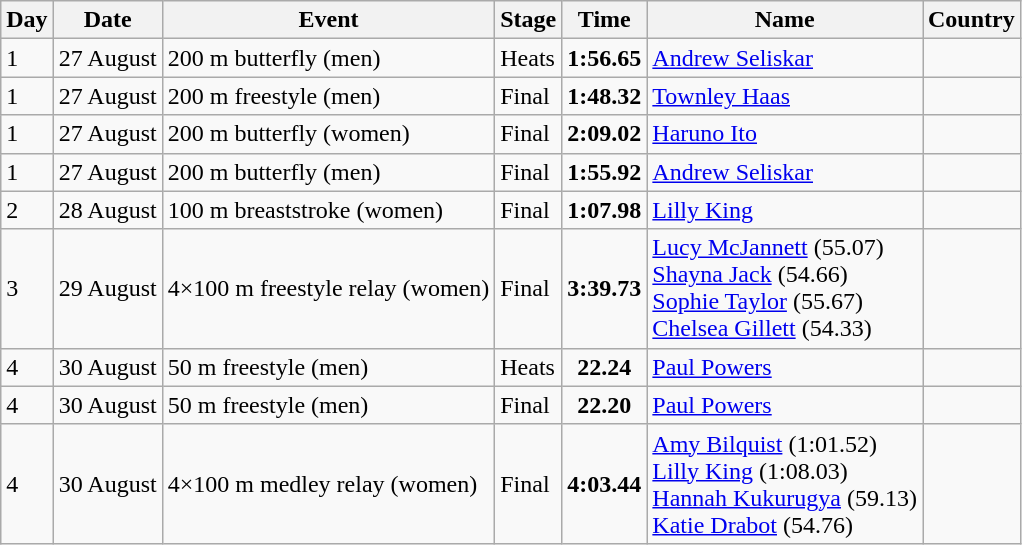<table class="wikitable sortable">
<tr>
<th>Day</th>
<th>Date</th>
<th>Event</th>
<th>Stage</th>
<th>Time</th>
<th>Name</th>
<th>Country</th>
</tr>
<tr>
<td>1</td>
<td>27 August</td>
<td>200 m butterfly (men)</td>
<td>Heats</td>
<td style="text-align:center;"><strong>1:56.65</strong></td>
<td><a href='#'>Andrew Seliskar</a></td>
<td></td>
</tr>
<tr>
<td>1</td>
<td>27 August</td>
<td>200 m freestyle (men)</td>
<td>Final</td>
<td style="text-align:center;"><strong>1:48.32</strong></td>
<td><a href='#'>Townley Haas</a></td>
<td></td>
</tr>
<tr>
<td>1</td>
<td>27 August</td>
<td>200 m butterfly (women)</td>
<td>Final</td>
<td style="text-align:center;"><strong>2:09.02</strong></td>
<td><a href='#'>Haruno Ito</a></td>
<td></td>
</tr>
<tr>
<td>1</td>
<td>27 August</td>
<td>200 m butterfly (men)</td>
<td>Final</td>
<td style="text-align:center;"><strong>1:55.92</strong></td>
<td><a href='#'>Andrew Seliskar</a></td>
<td></td>
</tr>
<tr>
<td>2</td>
<td>28 August</td>
<td>100 m breaststroke (women)</td>
<td>Final</td>
<td style="text-align:center;"><strong>1:07.98</strong></td>
<td><a href='#'>Lilly King</a></td>
<td></td>
</tr>
<tr>
<td>3</td>
<td>29 August</td>
<td>4×100 m freestyle relay (women)</td>
<td>Final</td>
<td style="text-align:center;"><strong>3:39.73</strong></td>
<td><a href='#'>Lucy McJannett</a> (55.07)<br><a href='#'>Shayna Jack</a> (54.66)<br><a href='#'>Sophie Taylor</a> (55.67)<br><a href='#'>Chelsea Gillett</a> (54.33)</td>
<td></td>
</tr>
<tr>
<td>4</td>
<td>30 August</td>
<td>50 m freestyle (men)</td>
<td>Heats</td>
<td style="text-align:center;"><strong>22.24</strong></td>
<td><a href='#'>Paul Powers</a></td>
<td></td>
</tr>
<tr>
<td>4</td>
<td>30 August</td>
<td>50 m freestyle (men)</td>
<td>Final</td>
<td style="text-align:center;"><strong>22.20</strong></td>
<td><a href='#'>Paul Powers</a></td>
<td></td>
</tr>
<tr>
<td>4</td>
<td>30 August</td>
<td>4×100 m medley relay (women)</td>
<td>Final</td>
<td style="text-align:center;"><strong>4:03.44</strong></td>
<td><a href='#'>Amy Bilquist</a> (1:01.52)<br><a href='#'>Lilly King</a> (1:08.03)<br><a href='#'>Hannah Kukurugya</a> (59.13)<br><a href='#'>Katie Drabot</a> (54.76)</td>
<td></td>
</tr>
</table>
